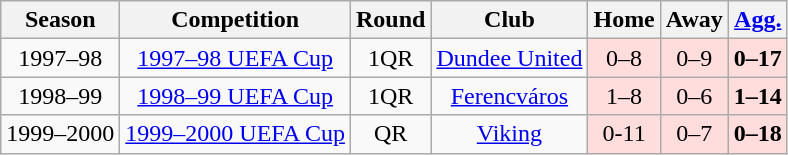<table class="wikitable" style="text-align:center">
<tr>
<th>Season</th>
<th>Competition</th>
<th>Round</th>
<th>Club</th>
<th>Home</th>
<th>Away</th>
<th><a href='#'>Agg.</a></th>
</tr>
<tr>
<td>1997–98</td>
<td><a href='#'>1997–98 UEFA Cup</a></td>
<td>1QR</td>
<td> <a href='#'>Dundee United</a></td>
<td bgcolor="#fdd">0–8</td>
<td bgcolor="#fdd">0–9</td>
<td bgcolor="#fdd"><strong>0–17</strong></td>
</tr>
<tr>
<td>1998–99</td>
<td><a href='#'>1998–99 UEFA Cup</a></td>
<td>1QR</td>
<td> <a href='#'>Ferencváros</a></td>
<td bgcolor="#fdd">1–8</td>
<td bgcolor="#fdd">0–6</td>
<td bgcolor="#fdd"><strong>1–14</strong></td>
</tr>
<tr>
<td>1999–2000</td>
<td><a href='#'>1999–2000 UEFA Cup</a></td>
<td>QR</td>
<td> <a href='#'>Viking</a></td>
<td bgcolor="#fdd">0-11</td>
<td bgcolor="#fdd">0–7</td>
<td bgcolor="#fdd"><strong>0–18</strong></td>
</tr>
</table>
